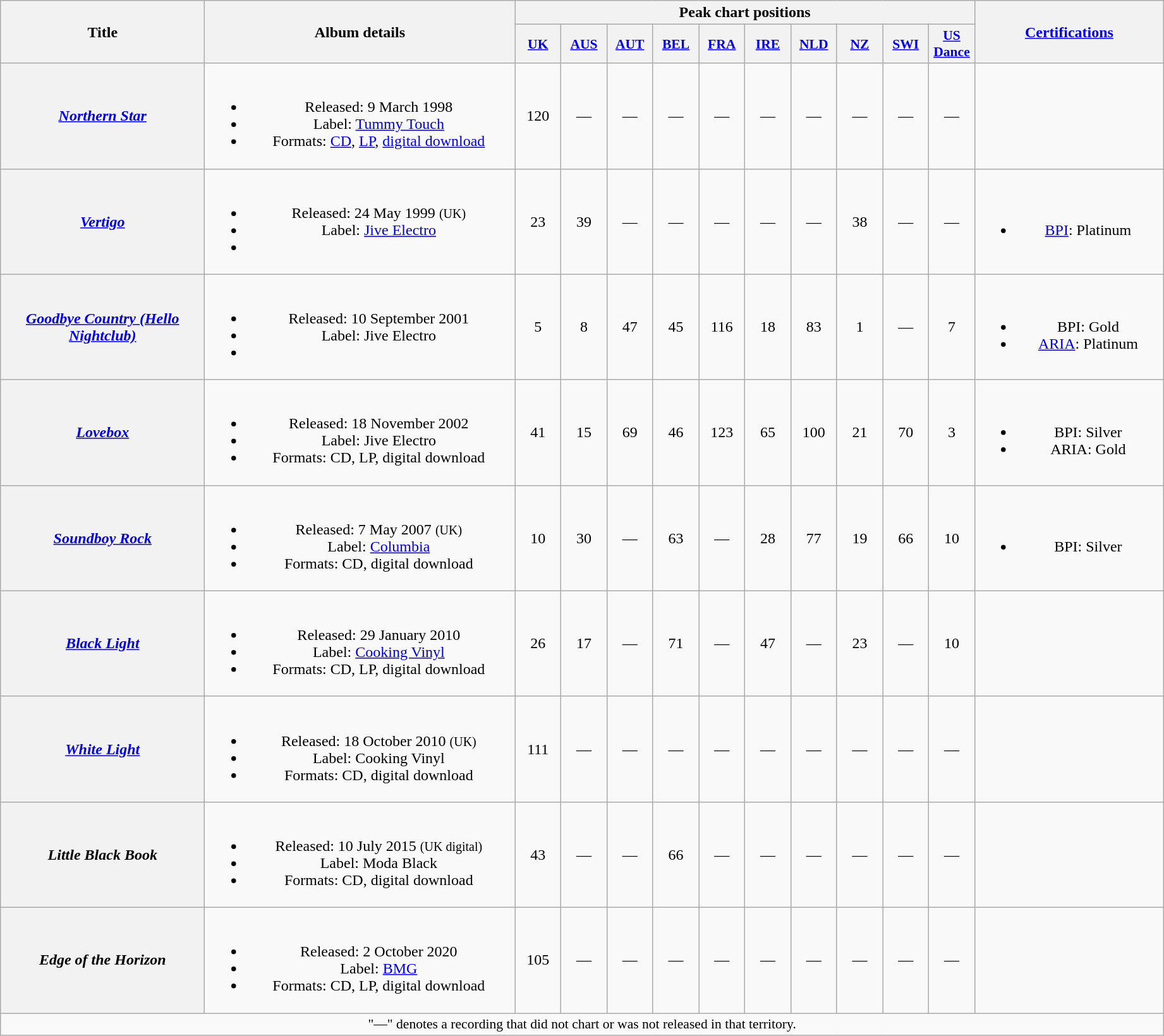<table class="wikitable plainrowheaders" style="text-align:center;" border="1">
<tr>
<th scope="col" rowspan="2" style="width:13em;">Title</th>
<th scope="col" rowspan="2" style="width:20em;">Album details</th>
<th scope="col" colspan="10">Peak chart positions</th>
<th scope="col" rowspan="2" style="width:12em;"><a href='#'>Certifications</a></th>
</tr>
<tr>
<th scope="col" style="width:2.9em;font-size:90%;"><a href='#'>UK</a><br></th>
<th scope="col" style="width:2.9em;font-size:90%;"><a href='#'>AUS</a><br></th>
<th scope="col" style="width:2.9em;font-size:90%;"><a href='#'>AUT</a><br></th>
<th scope="col" style="width:2.9em;font-size:90%;"><a href='#'>BEL</a><br></th>
<th scope="col" style="width:2.9em;font-size:90%;"><a href='#'>FRA</a><br></th>
<th scope="col" style="width:2.9em;font-size:90%;"><a href='#'>IRE</a><br></th>
<th scope="col" style="width:2.9em;font-size:90%;"><a href='#'>NLD</a><br></th>
<th scope="col" style="width:2.9em;font-size:90%;"><a href='#'>NZ</a><br></th>
<th scope="col" style="width:2.9em;font-size:90%;"><a href='#'>SWI</a><br></th>
<th scope="col" style="width:2.9em;font-size:90%;"><a href='#'>US<br>Dance</a><br></th>
</tr>
<tr>
<th scope="row"><em><a href='#'>Northern Star</a></em></th>
<td><br><ul><li>Released: 9 March 1998</li><li>Label: <a href='#'>Tummy Touch</a></li><li>Formats: <a href='#'>CD</a>, <a href='#'>LP</a>, <a href='#'>digital download</a></li></ul></td>
<td>120</td>
<td>—</td>
<td>—</td>
<td>—</td>
<td>—</td>
<td>—</td>
<td>—</td>
<td>—</td>
<td>—</td>
<td>—</td>
<td></td>
</tr>
<tr>
<th scope="row"><em><a href='#'>Vertigo</a></em></th>
<td><br><ul><li>Released: 24 May 1999 <small>(UK)</small></li><li>Label: <a href='#'>Jive Electro</a></li><li></li></ul></td>
<td>23</td>
<td>39</td>
<td>—</td>
<td>—</td>
<td>—</td>
<td>—</td>
<td>—</td>
<td>38</td>
<td>—</td>
<td>—</td>
<td><br><ul><li><a href='#'>BPI</a>: Platinum</li></ul></td>
</tr>
<tr>
<th scope="row"><em><a href='#'>Goodbye Country (Hello Nightclub)</a></em></th>
<td><br><ul><li>Released: 10 September 2001</li><li>Label: Jive Electro</li><li></li></ul></td>
<td>5</td>
<td>8</td>
<td>47</td>
<td>45</td>
<td>116</td>
<td>18</td>
<td>83</td>
<td>1</td>
<td>—</td>
<td>7</td>
<td><br><ul><li>BPI: Gold</li><li><a href='#'>ARIA</a>: Platinum</li></ul></td>
</tr>
<tr>
<th scope="row"><em><a href='#'>Lovebox</a></em></th>
<td><br><ul><li>Released: 18 November 2002</li><li>Label: Jive Electro</li><li>Formats: CD, LP, digital download</li></ul></td>
<td>41</td>
<td>15</td>
<td>69</td>
<td>46</td>
<td>123</td>
<td>65</td>
<td>100</td>
<td>21</td>
<td>70</td>
<td>3</td>
<td><br><ul><li>BPI: Silver</li><li>ARIA: Gold</li></ul></td>
</tr>
<tr>
<th scope="row"><em><a href='#'>Soundboy Rock</a></em></th>
<td><br><ul><li>Released: 7 May 2007 <small>(UK)</small></li><li>Label: <a href='#'>Columbia</a></li><li>Formats: CD, digital download</li></ul></td>
<td>10</td>
<td>30</td>
<td>—</td>
<td>63</td>
<td>—</td>
<td>28</td>
<td>77</td>
<td>19</td>
<td>66</td>
<td>10</td>
<td><br><ul><li>BPI: Silver</li></ul></td>
</tr>
<tr>
<th scope="row"><em><a href='#'>Black Light</a></em></th>
<td><br><ul><li>Released: 29 January 2010</li><li>Label: <a href='#'>Cooking Vinyl</a></li><li>Formats: CD, LP, digital download</li></ul></td>
<td>26</td>
<td>17</td>
<td>—</td>
<td>71</td>
<td>—</td>
<td>47</td>
<td>—</td>
<td>23</td>
<td>—</td>
<td>10</td>
<td></td>
</tr>
<tr>
<th scope="row"><em><a href='#'>White Light</a></em></th>
<td><br><ul><li>Released: 18 October 2010 <small>(UK)</small></li><li>Label: Cooking Vinyl</li><li>Formats: CD, digital download</li></ul></td>
<td>111</td>
<td>—</td>
<td>—</td>
<td>—</td>
<td>—</td>
<td>—</td>
<td>—</td>
<td>—</td>
<td>—</td>
<td>—</td>
<td></td>
</tr>
<tr>
<th scope="row"><em>Little Black Book</em></th>
<td><br><ul><li>Released: 10 July 2015 <small>(UK digital)</small></li><li>Label: Moda Black</li><li>Formats: CD, digital download</li></ul></td>
<td>43</td>
<td>—</td>
<td>—</td>
<td>66</td>
<td>—</td>
<td>—</td>
<td>—</td>
<td>—</td>
<td>—</td>
<td>—</td>
<td></td>
</tr>
<tr>
<th scope="row"><em>Edge of the Horizon</em></th>
<td><br><ul><li>Released: 2 October 2020</li><li>Label: <a href='#'>BMG</a></li><li>Formats: CD, LP, digital download</li></ul></td>
<td>105</td>
<td>—</td>
<td>—</td>
<td>—</td>
<td>—</td>
<td>—</td>
<td>—</td>
<td>—</td>
<td>—</td>
<td>—</td>
<td></td>
</tr>
<tr>
<td colspan="15" style="font-size:90%">"—" denotes a recording that did not chart or was not released in that territory.</td>
</tr>
</table>
